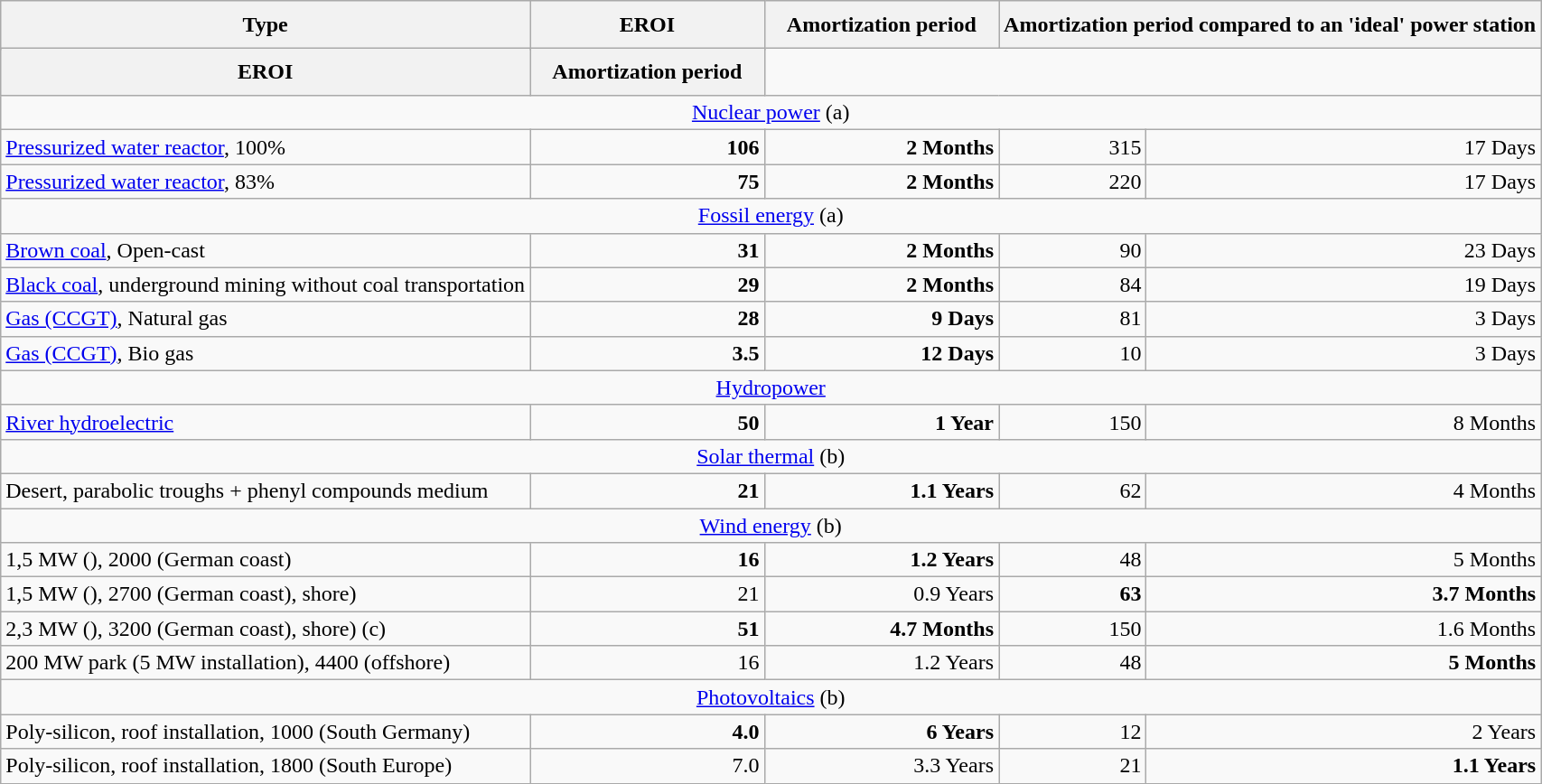<table class="wikitable">
<tr class="hintergrundfarbe6">
<th rowspan="2">Type</th>
<th style="padding: 0.5em 1em" rowspan="2">EROI</th>
<th rowspan="2" style="padding: 0.5em 1em">Amortization period</th>
<th colspan="2">Amortization period compared to an 'ideal' power station</th>
</tr>
<tr>
</tr>
<tr class="hintergrundfarbe6">
<th style="padding: 0.5em 1em">EROI</th>
<th style="padding: 0.5em 1em">Amortization period</th>
</tr>
<tr>
<td colspan="5" align="center"><a href='#'>Nuclear power</a> (a)</td>
</tr>
<tr>
<td><a href='#'>Pressurized water reactor</a>, 100% </td>
<td style="text-align:right"><strong>106</strong></td>
<td style="text-align:right"><strong>2 Months</strong> </td>
<td style="text-align:right">315 </td>
<td style="text-align:right">17 Days </td>
</tr>
<tr>
<td><a href='#'>Pressurized water reactor</a>, 83% </td>
<td style="text-align:right"><strong>75</strong></td>
<td style="text-align:right"><strong>2 Months</strong> </td>
<td style="text-align:right">220 </td>
<td style="text-align:right">17 Days </td>
</tr>
<tr>
<td colspan="5" align="center"><a href='#'>Fossil energy</a> (a)</td>
</tr>
<tr>
<td><a href='#'>Brown coal</a>, Open-cast</td>
<td style="text-align:right"><strong>31</strong></td>
<td style="text-align:right"><strong>2 Months</strong> </td>
<td style="text-align:right">90 </td>
<td style="text-align:right">23 Days </td>
</tr>
<tr>
<td><a href='#'>Black coal</a>, underground mining without coal transportation</td>
<td style="text-align:right"><strong>29</strong></td>
<td style="text-align:right"><strong>2 Months</strong> </td>
<td style="text-align:right">84 </td>
<td style="text-align:right">19 Days </td>
</tr>
<tr>
<td><a href='#'>Gas (CCGT)</a>, Natural gas</td>
<td style="text-align:right"><strong>28</strong></td>
<td style="text-align:right"><strong>9 Days</strong> </td>
<td style="text-align:right">81 </td>
<td style="text-align:right">3 Days </td>
</tr>
<tr>
<td><a href='#'>Gas (CCGT)</a>, Bio gas</td>
<td style="text-align:right"><strong>3.5</strong></td>
<td style="text-align:right"><strong>12 Days</strong> </td>
<td style="text-align:right">10 </td>
<td style="text-align:right">3 Days </td>
</tr>
<tr>
<td colspan="5" align="center"><a href='#'>Hydropower</a></td>
</tr>
<tr>
<td><a href='#'>River hydroelectric</a></td>
<td style="text-align:right"><strong>50</strong></td>
<td style="text-align:right"><strong>1 Year</strong> </td>
<td style="text-align:right">150 </td>
<td style="text-align:right">8 Months </td>
</tr>
<tr>
<td colspan="5" align="center"><a href='#'>Solar thermal</a> (b)</td>
</tr>
<tr>
<td>Desert, parabolic troughs + phenyl compounds medium</td>
<td style="text-align:right"><strong>21</strong></td>
<td style="text-align:right"><strong>1.1 Years</strong> </td>
<td style="text-align:right">62 </td>
<td style="text-align:right">4 Months </td>
</tr>
<tr>
<td colspan="5" align="center"><a href='#'>Wind energy</a> (b)</td>
</tr>
<tr>
<td>1,5 MW (), 2000  (German coast)</td>
<td style="text-align:right"><strong>16</strong></td>
<td style="text-align:right"><strong>1.2 Years</strong> </td>
<td style="text-align:right">48 </td>
<td style="text-align:right">5 Months </td>
</tr>
<tr>
<td>1,5 MW (), 2700  (German coast), shore)</td>
<td style="text-align:right">21 </td>
<td style="text-align:right">0.9 Years </td>
<td style="text-align:right"><strong>63</strong> </td>
<td style="text-align:right"><strong>3.7 Months</strong> </td>
</tr>
<tr>
<td>2,3 MW (), 3200  (German coast), shore) (c)</td>
<td style="text-align:right"><strong>51</strong> </td>
<td style="text-align:right"><strong>4.7 Months</strong> </td>
<td style="text-align:right">150 </td>
<td style="text-align:right">1.6 Months </td>
</tr>
<tr>
<td>200 MW park (5 MW installation), 4400  (offshore)</td>
<td style="text-align:right">16</td>
<td style="text-align:right">1.2 Years </td>
<td style="text-align:right">48 </td>
<td style="text-align:right"><strong>5 Months</strong> </td>
</tr>
<tr>
<td colspan="5" align="center"><a href='#'>Photovoltaics</a> (b)</td>
</tr>
<tr>
<td>Poly-silicon, roof installation, 1000  (South Germany)</td>
<td style="text-align:right"><strong>4.0</strong></td>
<td style="text-align:right"><strong>6 Years</strong> </td>
<td style="text-align:right">12 </td>
<td style="text-align:right">2 Years </td>
</tr>
<tr>
<td>Poly-silicon, roof installation, 1800  (South Europe)</td>
<td style="text-align:right">7.0</td>
<td style="text-align:right">3.3 Years </td>
<td style="text-align:right">21 </td>
<td style="text-align:right"><strong>1.1 Years</strong> </td>
</tr>
</table>
